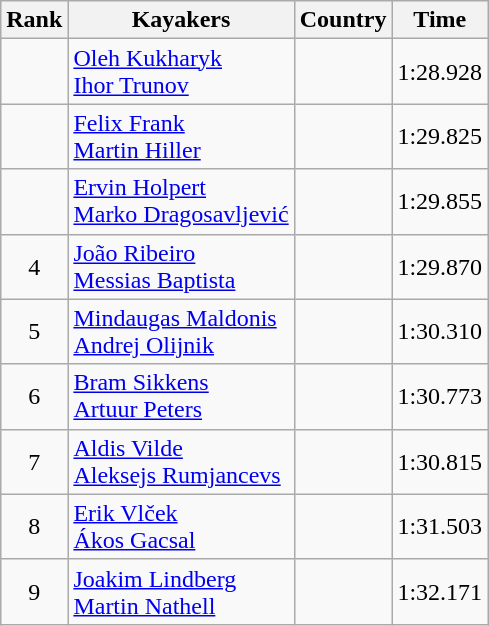<table class="wikitable" style="text-align:center">
<tr>
<th>Rank</th>
<th>Kayakers</th>
<th>Country</th>
<th>Time</th>
</tr>
<tr>
<td></td>
<td align=left><a href='#'>Oleh Kukharyk</a><br><a href='#'>Ihor Trunov</a></td>
<td align=left></td>
<td>1:28.928</td>
</tr>
<tr>
<td></td>
<td align=left><a href='#'>Felix Frank</a><br><a href='#'>Martin Hiller</a></td>
<td align=left></td>
<td>1:29.825</td>
</tr>
<tr>
<td></td>
<td align=left><a href='#'>Ervin Holpert</a><br><a href='#'>Marko Dragosavljević</a></td>
<td align=left></td>
<td>1:29.855</td>
</tr>
<tr>
<td>4</td>
<td align=left><a href='#'>João Ribeiro</a><br><a href='#'>Messias Baptista</a></td>
<td align=left></td>
<td>1:29.870</td>
</tr>
<tr>
<td>5</td>
<td align=left><a href='#'>Mindaugas Maldonis</a><br><a href='#'>Andrej Olijnik</a></td>
<td align=left></td>
<td>1:30.310</td>
</tr>
<tr>
<td>6</td>
<td align=left><a href='#'>Bram Sikkens</a><br><a href='#'>Artuur Peters</a></td>
<td align=left></td>
<td>1:30.773</td>
</tr>
<tr>
<td>7</td>
<td align=left><a href='#'>Aldis Vilde</a><br><a href='#'>Aleksejs Rumjancevs</a></td>
<td align=left></td>
<td>1:30.815</td>
</tr>
<tr>
<td>8</td>
<td align=left><a href='#'>Erik Vlček</a><br><a href='#'>Ákos Gacsal</a></td>
<td align=left></td>
<td>1:31.503</td>
</tr>
<tr>
<td>9</td>
<td align=left><a href='#'>Joakim Lindberg</a><br><a href='#'>Martin Nathell</a></td>
<td align=left></td>
<td>1:32.171</td>
</tr>
</table>
